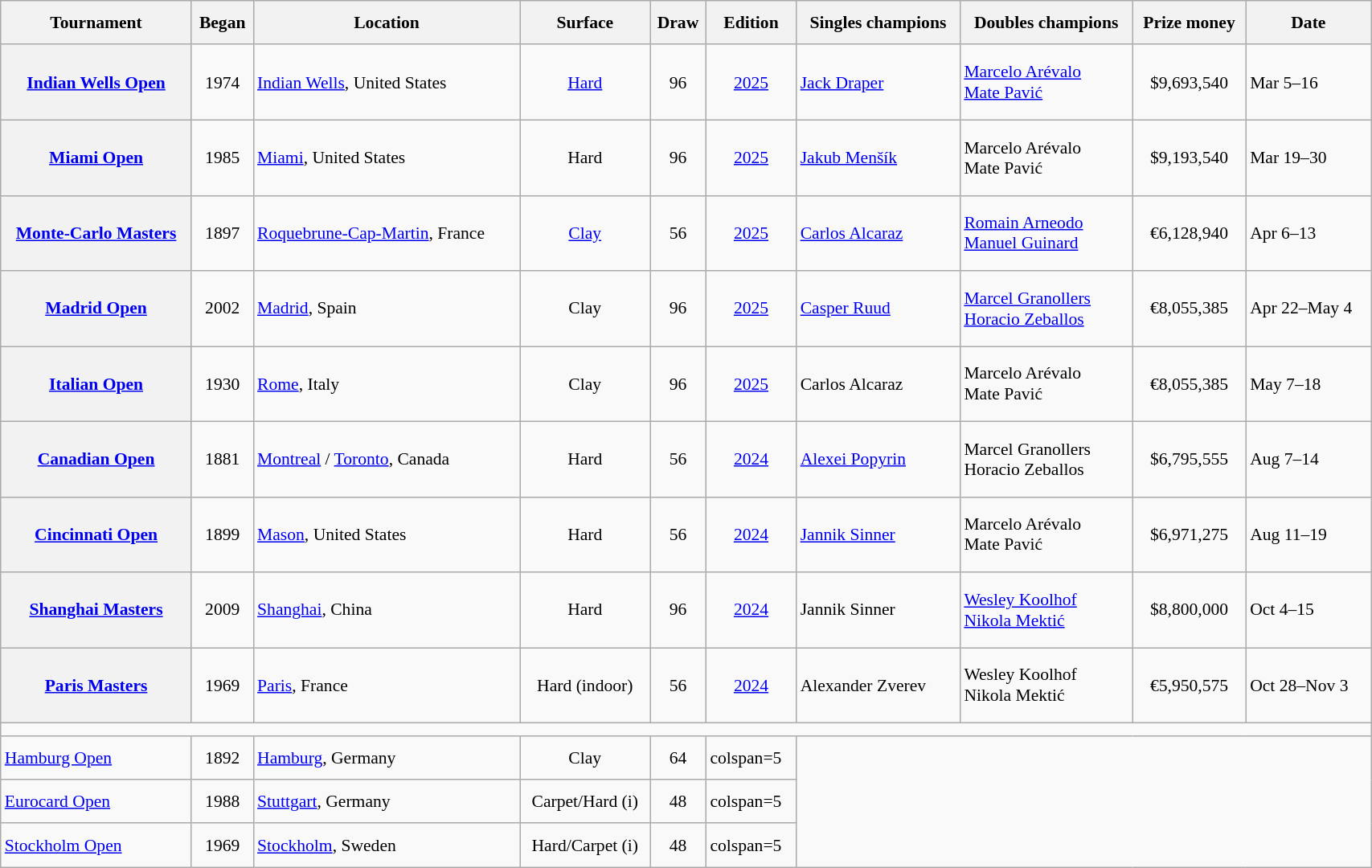<table class="mw-datatable wikitable plainrowheaders nowrap" style="height: 50em; font-size: 90%; width: 90%;">
<tr>
<th scope="col">Tournament</th>
<th scope="col">Began</th>
<th scope="col">Location</th>
<th scope="col">Surface</th>
<th scope="col">Draw</th>
<th scope="col">Edition</th>
<th scope="col">Singles champions</th>
<th scope="col">Doubles champions</th>
<th scope="col">Prize money</th>
<th scope="col">Date</th>
</tr>
<tr>
<th scope="row"><a href='#'>Indian Wells Open</a></th>
<td style="text-align:center;">1974</td>
<td><a href='#'>Indian Wells</a>, United States</td>
<td style="text-align:center;"><a href='#'>Hard</a></td>
<td style="text-align:center;">96</td>
<td style="text-align:center;"><a href='#'>2025</a></td>
<td> <a href='#'>Jack Draper</a></td>
<td> <a href='#'>Marcelo Arévalo</a><br> <a href='#'>Mate Pavić</a></td>
<td style="text-align:center;">$9,693,540</td>
<td>Mar 5–16</td>
</tr>
<tr>
<th scope="row"><a href='#'>Miami Open</a></th>
<td style="text-align:center;">1985</td>
<td><a href='#'>Miami</a>, United States</td>
<td style="text-align:center;">Hard</td>
<td style="text-align:center;">96</td>
<td style="text-align:center;"><a href='#'>2025</a></td>
<td> <a href='#'>Jakub Menšík</a></td>
<td> Marcelo Arévalo<br> Mate Pavić</td>
<td style="text-align:center;">$9,193,540</td>
<td>Mar 19–30</td>
</tr>
<tr>
<th scope="row"><a href='#'>Monte-Carlo Masters</a></th>
<td style="text-align:center;">1897</td>
<td><a href='#'>Roquebrune-Cap-Martin</a>, France</td>
<td style="text-align:center;"><a href='#'>Clay</a></td>
<td style="text-align:center;">56</td>
<td style="text-align:center;"><a href='#'>2025</a></td>
<td> <a href='#'>Carlos Alcaraz</a></td>
<td> <a href='#'>Romain Arneodo</a><br> <a href='#'>Manuel Guinard</a></td>
<td style="text-align:center;">€6,128,940</td>
<td>Apr 6–13</td>
</tr>
<tr>
<th scope="row"><a href='#'>Madrid Open</a></th>
<td style="text-align:center;">2002</td>
<td><a href='#'>Madrid</a>, Spain</td>
<td style="text-align:center;">Clay</td>
<td style="text-align:center;">96</td>
<td style="text-align:center;"><a href='#'>2025</a></td>
<td> <a href='#'>Casper Ruud</a></td>
<td> <a href='#'>Marcel Granollers</a><br> <a href='#'>Horacio Zeballos</a></td>
<td style="text-align:center;">€8,055,385</td>
<td>Apr 22–May 4</td>
</tr>
<tr>
<th scope="row"><a href='#'>Italian Open</a></th>
<td style="text-align:center;">1930</td>
<td><a href='#'>Rome</a>, Italy</td>
<td style="text-align:center;">Clay</td>
<td style="text-align:center;">96</td>
<td style="text-align:center;"><a href='#'>2025</a></td>
<td> Carlos Alcaraz</td>
<td> Marcelo Arévalo<br> Mate Pavić</td>
<td style="text-align:center;">€8,055,385</td>
<td>May 7–18</td>
</tr>
<tr>
<th scope="row"><a href='#'>Canadian Open</a></th>
<td style="text-align:center;">1881</td>
<td><a href='#'>Montreal</a> / <a href='#'>Toronto</a>, Canada</td>
<td style="text-align:center;">Hard</td>
<td style="text-align:center;">56</td>
<td style="text-align:center;"><a href='#'>2024</a></td>
<td> <a href='#'>Alexei Popyrin</a></td>
<td> Marcel Granollers<br> Horacio Zeballos</td>
<td style="text-align:center;">$6,795,555</td>
<td>Aug 7–14</td>
</tr>
<tr>
<th scope="row"><a href='#'>Cincinnati Open</a></th>
<td style="text-align:center;">1899</td>
<td><a href='#'>Mason</a>, United States</td>
<td style="text-align:center;">Hard</td>
<td style="text-align:center;">56</td>
<td style="text-align:center;"><a href='#'>2024</a></td>
<td> <a href='#'>Jannik Sinner</a></td>
<td> Marcelo Arévalo<br> Mate Pavić</td>
<td style="text-align:center;">$6,971,275</td>
<td>Aug 11–19</td>
</tr>
<tr>
<th scope="row"><a href='#'>Shanghai Masters</a></th>
<td style="text-align:center;">2009</td>
<td><a href='#'>Shanghai</a>, China</td>
<td style="text-align:center;">Hard</td>
<td style="text-align:center;">96</td>
<td style="text-align:center;"><a href='#'>2024</a></td>
<td> Jannik Sinner</td>
<td> <a href='#'>Wesley Koolhof</a><br> <a href='#'>Nikola Mektić</a></td>
<td style="text-align:center;">$8,800,000</td>
<td>Oct 4–15</td>
</tr>
<tr>
<th scope="row"><a href='#'>Paris Masters</a></th>
<td style="text-align:center;">1969</td>
<td><a href='#'>Paris</a>, France</td>
<td style="text-align:center;">Hard (indoor)</td>
<td style="text-align:center;">56</td>
<td style="text-align:center;"><a href='#'>2024</a></td>
<td> Alexander Zverev</td>
<td> Wesley Koolhof<br> Nikola Mektić</td>
<td style="text-align:center;">€5,950,575</td>
<td>Oct 28–Nov 3</td>
</tr>
<tr>
<td colspan="10"></td>
</tr>
<tr>
<td><a href='#'>Hamburg Open</a> </td>
<td style="text-align:center;">1892</td>
<td><a href='#'>Hamburg</a>, Germany</td>
<td style="text-align:center;">Clay</td>
<td style="text-align:center;">64</td>
<td>colspan=5 </td>
</tr>
<tr>
<td><a href='#'>Eurocard Open</a> </td>
<td style="text-align:center;">1988</td>
<td><a href='#'>Stuttgart</a>, Germany</td>
<td style="text-align:center;">Carpet/Hard (i)</td>
<td style="text-align:center;">48</td>
<td>colspan=5 </td>
</tr>
<tr>
<td><a href='#'>Stockholm Open</a> </td>
<td style="text-align:center;">1969</td>
<td><a href='#'>Stockholm</a>, Sweden</td>
<td style="text-align:center;">Hard/Carpet (i)</td>
<td style="text-align:center;">48</td>
<td>colspan=5 </td>
</tr>
</table>
